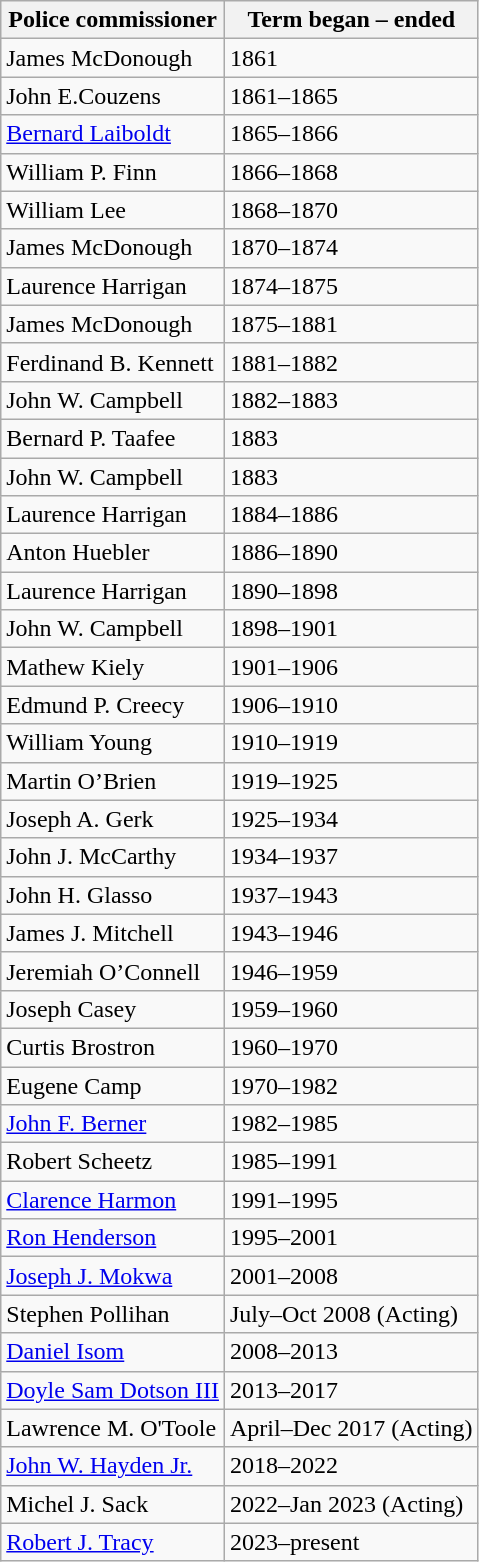<table class="wikitable">
<tr>
<th>Police commissioner</th>
<th>Term began – ended</th>
</tr>
<tr>
<td>James McDonough</td>
<td>1861</td>
</tr>
<tr>
<td>John E.Couzens</td>
<td>1861–1865</td>
</tr>
<tr>
<td><a href='#'>Bernard Laiboldt</a></td>
<td>1865–1866</td>
</tr>
<tr>
<td>William P. Finn</td>
<td>1866–1868</td>
</tr>
<tr>
<td>William Lee</td>
<td>1868–1870</td>
</tr>
<tr>
<td>James McDonough</td>
<td>1870–1874</td>
</tr>
<tr>
<td>Laurence Harrigan</td>
<td>1874–1875</td>
</tr>
<tr>
<td>James McDonough</td>
<td>1875–1881</td>
</tr>
<tr>
<td>Ferdinand B. Kennett</td>
<td>1881–1882</td>
</tr>
<tr>
<td>John W. Campbell</td>
<td>1882–1883</td>
</tr>
<tr>
<td>Bernard P. Taafee</td>
<td>1883</td>
</tr>
<tr>
<td>John W. Campbell</td>
<td>1883</td>
</tr>
<tr>
<td>Laurence Harrigan</td>
<td>1884–1886</td>
</tr>
<tr>
<td>Anton Huebler</td>
<td>1886–1890</td>
</tr>
<tr>
<td>Laurence Harrigan</td>
<td>1890–1898</td>
</tr>
<tr>
<td>John W. Campbell</td>
<td>1898–1901</td>
</tr>
<tr>
<td>Mathew Kiely</td>
<td>1901–1906</td>
</tr>
<tr>
<td>Edmund P. Creecy</td>
<td>1906–1910</td>
</tr>
<tr>
<td>William Young</td>
<td>1910–1919</td>
</tr>
<tr>
<td>Martin O’Brien</td>
<td>1919–1925</td>
</tr>
<tr>
<td>Joseph A. Gerk</td>
<td>1925–1934</td>
</tr>
<tr>
<td>John J. McCarthy</td>
<td>1934–1937</td>
</tr>
<tr>
<td>John H. Glasso</td>
<td>1937–1943</td>
</tr>
<tr>
<td>James J. Mitchell</td>
<td>1943–1946</td>
</tr>
<tr>
<td>Jeremiah O’Connell</td>
<td>1946–1959</td>
</tr>
<tr>
<td>Joseph Casey</td>
<td>1959–1960</td>
</tr>
<tr>
<td>Curtis Brostron</td>
<td>1960–1970</td>
</tr>
<tr>
<td>Eugene Camp</td>
<td>1970–1982</td>
</tr>
<tr>
<td><a href='#'>John F. Berner</a></td>
<td>1982–1985</td>
</tr>
<tr>
<td>Robert Scheetz</td>
<td>1985–1991</td>
</tr>
<tr>
<td><a href='#'>Clarence Harmon</a></td>
<td>1991–1995</td>
</tr>
<tr>
<td><a href='#'>Ron Henderson</a></td>
<td>1995–2001</td>
</tr>
<tr>
<td><a href='#'>Joseph J. Mokwa</a></td>
<td>2001–2008</td>
</tr>
<tr>
<td>Stephen Pollihan</td>
<td>July–Oct 2008 (Acting)</td>
</tr>
<tr>
<td><a href='#'>Daniel Isom</a></td>
<td>2008–2013</td>
</tr>
<tr>
<td><a href='#'>Doyle Sam Dotson III</a></td>
<td>2013–2017</td>
</tr>
<tr>
<td>Lawrence M. O'Toole</td>
<td>April–Dec 2017 (Acting)</td>
</tr>
<tr>
<td><a href='#'>John W. Hayden Jr.</a></td>
<td>2018–2022</td>
</tr>
<tr>
<td>Michel J. Sack</td>
<td>2022–Jan 2023 (Acting)</td>
</tr>
<tr>
<td><a href='#'>Robert J. Tracy</a></td>
<td>2023–present</td>
</tr>
</table>
